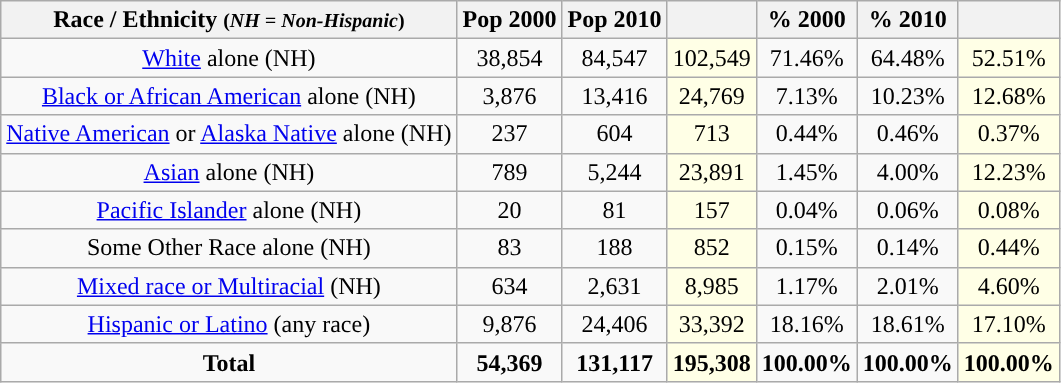<table class="wikitable" style="text-align:center;">
<tr>
<th>Race / Ethnicity <small>(<em>NH = Non-Hispanic</em>)</small></th>
<th>Pop 2000</th>
<th>Pop 2010</th>
<th></th>
<th>% 2000</th>
<th>% 2010</th>
<th></th>
</tr>
<tr>
<td><a href='#'>White</a> alone (NH)</td>
<td>38,854</td>
<td>84,547</td>
<td style='background: #ffffe6;'>102,549</td>
<td>71.46%</td>
<td>64.48%</td>
<td style='background: #ffffe6;'>52.51%</td>
</tr>
<tr>
<td><a href='#'>Black or African American</a> alone (NH)</td>
<td>3,876</td>
<td>13,416</td>
<td style='background: #ffffe6;'>24,769</td>
<td>7.13%</td>
<td>10.23%</td>
<td style='background: #ffffe6;'>12.68%</td>
</tr>
<tr>
<td><a href='#'>Native American</a> or <a href='#'>Alaska Native</a> alone (NH)</td>
<td>237</td>
<td>604</td>
<td style='background: #ffffe6;'>713</td>
<td>0.44%</td>
<td>0.46%</td>
<td style='background: #ffffe6;'>0.37%</td>
</tr>
<tr>
<td><a href='#'>Asian</a> alone (NH)</td>
<td>789</td>
<td>5,244</td>
<td style='background: #ffffe6;'>23,891</td>
<td>1.45%</td>
<td>4.00%</td>
<td style='background: #ffffe6;'>12.23%</td>
</tr>
<tr>
<td><a href='#'>Pacific Islander</a> alone (NH)</td>
<td>20</td>
<td>81</td>
<td style='background: #ffffe6;'>157</td>
<td>0.04%</td>
<td>0.06%</td>
<td style='background: #ffffe6;'>0.08%</td>
</tr>
<tr>
<td>Some Other Race alone (NH)</td>
<td>83</td>
<td>188</td>
<td style='background: #ffffe6;'>852</td>
<td>0.15%</td>
<td>0.14%</td>
<td style='background: #ffffe6;'>0.44%</td>
</tr>
<tr>
<td><a href='#'>Mixed race or Multiracial</a> (NH)</td>
<td>634</td>
<td>2,631</td>
<td style='background: #ffffe6;'>8,985</td>
<td>1.17%</td>
<td>2.01%</td>
<td style='background: #ffffe6;'>4.60%</td>
</tr>
<tr>
<td><a href='#'>Hispanic or Latino</a> (any race)</td>
<td>9,876</td>
<td>24,406</td>
<td style='background: #ffffe6;'>33,392</td>
<td>18.16%</td>
<td>18.61%</td>
<td style='background: #ffffe6;'>17.10%</td>
</tr>
<tr>
<td><strong>Total</strong></td>
<td><strong>54,369</strong></td>
<td><strong>131,117</strong></td>
<td style='background: #ffffe6;'><strong>195,308</strong></td>
<td><strong>100.00%</strong></td>
<td><strong>100.00%</strong></td>
<td style='background: #ffffe6;'><strong>100.00%</strong></td>
</tr>
</table>
